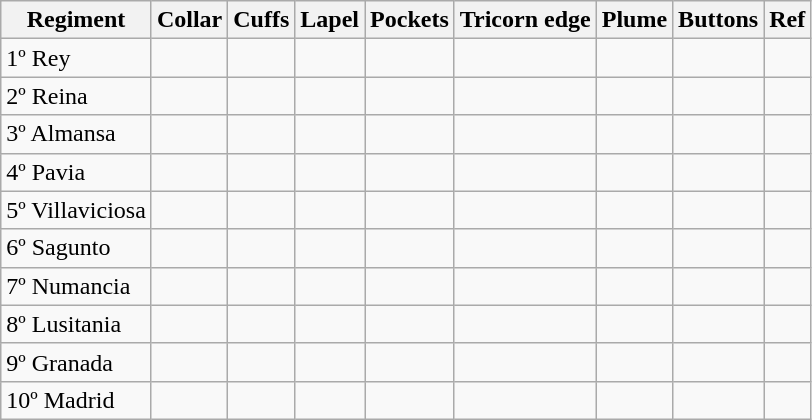<table class="wikitable sortable">
<tr>
<th>Regiment</th>
<th>Collar</th>
<th>Cuffs</th>
<th>Lapel</th>
<th>Pockets</th>
<th>Tricorn edge</th>
<th>Plume</th>
<th>Buttons</th>
<th class="unsortable">Ref</th>
</tr>
<tr>
<td>1º Rey</td>
<td></td>
<td></td>
<td></td>
<td></td>
<td></td>
<td></td>
<td></td>
<td></td>
</tr>
<tr>
<td>2º Reina</td>
<td></td>
<td></td>
<td></td>
<td></td>
<td></td>
<td></td>
<td></td>
<td></td>
</tr>
<tr>
<td>3º Almansa</td>
<td></td>
<td></td>
<td></td>
<td></td>
<td></td>
<td></td>
<td></td>
<td></td>
</tr>
<tr>
<td>4º Pavia</td>
<td></td>
<td></td>
<td></td>
<td></td>
<td></td>
<td></td>
<td></td>
<td></td>
</tr>
<tr>
<td>5º Villaviciosa</td>
<td></td>
<td></td>
<td></td>
<td></td>
<td></td>
<td></td>
<td></td>
<td></td>
</tr>
<tr>
<td>6º Sagunto</td>
<td></td>
<td></td>
<td></td>
<td></td>
<td></td>
<td></td>
<td></td>
<td></td>
</tr>
<tr>
<td>7º Numancia</td>
<td></td>
<td></td>
<td></td>
<td></td>
<td></td>
<td></td>
<td></td>
<td></td>
</tr>
<tr>
<td>8º Lusitania</td>
<td></td>
<td></td>
<td></td>
<td></td>
<td></td>
<td></td>
<td></td>
<td></td>
</tr>
<tr>
<td>9º Granada</td>
<td></td>
<td></td>
<td></td>
<td></td>
<td></td>
<td></td>
<td></td>
<td></td>
</tr>
<tr>
<td>10º Madrid</td>
<td></td>
<td></td>
<td></td>
<td></td>
<td></td>
<td></td>
<td></td>
<td></td>
</tr>
</table>
